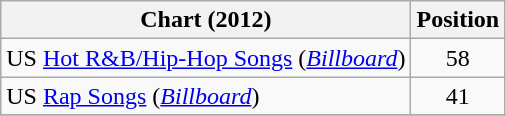<table class="wikitable">
<tr>
<th scope="col">Chart (2012)</th>
<th scope="col">Position</th>
</tr>
<tr>
<td>US <a href='#'>Hot R&B/Hip-Hop Songs</a> (<em><a href='#'>Billboard</a></em>)</td>
<td style="text-align:center;">58</td>
</tr>
<tr>
<td>US <a href='#'>Rap Songs</a> (<em><a href='#'>Billboard</a></em>)</td>
<td style="text-align:center;">41</td>
</tr>
<tr>
</tr>
</table>
